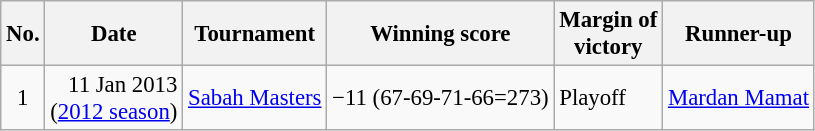<table class="wikitable" style="font-size:95%;">
<tr>
<th>No.</th>
<th>Date</th>
<th>Tournament</th>
<th>Winning score</th>
<th>Margin of<br>victory</th>
<th>Runner-up</th>
</tr>
<tr>
<td align=center>1</td>
<td align=right>11 Jan 2013<br>(<a href='#'>2012 season</a>)</td>
<td><a href='#'>Sabah Masters</a></td>
<td>−11 (67-69-71-66=273)</td>
<td>Playoff</td>
<td> <a href='#'>Mardan Mamat</a></td>
</tr>
</table>
